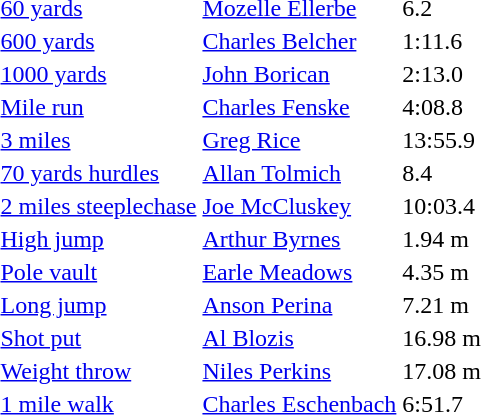<table>
<tr>
<td><a href='#'>60 yards</a></td>
<td><a href='#'>Mozelle Ellerbe</a></td>
<td>6.2</td>
<td></td>
<td></td>
<td></td>
<td></td>
</tr>
<tr>
<td><a href='#'>600 yards</a></td>
<td><a href='#'>Charles Belcher</a></td>
<td>1:11.6</td>
<td></td>
<td></td>
<td></td>
<td></td>
</tr>
<tr>
<td><a href='#'>1000 yards</a></td>
<td><a href='#'>John Borican</a></td>
<td>2:13.0</td>
<td></td>
<td></td>
<td></td>
<td></td>
</tr>
<tr>
<td><a href='#'>Mile run</a></td>
<td><a href='#'>Charles Fenske</a></td>
<td>4:08.8</td>
<td></td>
<td></td>
<td></td>
<td></td>
</tr>
<tr>
<td><a href='#'>3 miles</a></td>
<td><a href='#'>Greg Rice</a></td>
<td>13:55.9</td>
<td></td>
<td></td>
<td></td>
<td></td>
</tr>
<tr>
<td><a href='#'>70 yards hurdles</a></td>
<td><a href='#'>Allan Tolmich</a></td>
<td>8.4</td>
<td></td>
<td></td>
<td></td>
<td></td>
</tr>
<tr>
<td><a href='#'>2 miles steeplechase</a></td>
<td><a href='#'>Joe McCluskey</a></td>
<td>10:03.4</td>
<td></td>
<td></td>
<td></td>
<td></td>
</tr>
<tr>
<td><a href='#'>High jump</a></td>
<td><a href='#'>Arthur Byrnes</a></td>
<td>1.94 m</td>
<td></td>
<td></td>
<td></td>
<td></td>
</tr>
<tr>
<td><a href='#'>Pole vault</a></td>
<td><a href='#'>Earle Meadows</a></td>
<td>4.35 m</td>
<td></td>
<td></td>
<td></td>
<td></td>
</tr>
<tr>
<td><a href='#'>Long jump</a></td>
<td><a href='#'>Anson Perina</a></td>
<td>7.21 m</td>
<td></td>
<td></td>
<td></td>
<td></td>
</tr>
<tr>
<td><a href='#'>Shot put</a></td>
<td><a href='#'>Al Blozis</a></td>
<td>16.98 m</td>
<td></td>
<td></td>
<td></td>
<td></td>
</tr>
<tr>
<td><a href='#'>Weight throw</a></td>
<td><a href='#'>Niles Perkins</a></td>
<td>17.08 m</td>
<td></td>
<td></td>
<td></td>
<td></td>
</tr>
<tr>
<td><a href='#'>1 mile walk</a></td>
<td><a href='#'>Charles Eschenbach</a></td>
<td>6:51.7</td>
<td></td>
<td></td>
<td></td>
<td></td>
</tr>
</table>
